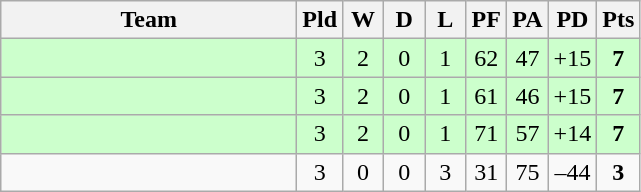<table class="wikitable" style="text-align:center;">
<tr>
<th width=190>Team</th>
<th width=20 abbr="Played">Pld</th>
<th width=20 abbr="Won">W</th>
<th width=20 abbr="Drawn">D</th>
<th width=20 abbr="Lost">L</th>
<th width=20 abbr="Points for">PF</th>
<th width=20 abbr="Points against">PA</th>
<th width=25 abbr="Points difference">PD</th>
<th width=20 abbr="Points">Pts</th>
</tr>
<tr style="background:#ccffcc">
<td align=left></td>
<td>3</td>
<td>2</td>
<td>0</td>
<td>1</td>
<td>62</td>
<td>47</td>
<td>+15</td>
<td><strong>7</strong></td>
</tr>
<tr style="background:#ccffcc">
<td align=left></td>
<td>3</td>
<td>2</td>
<td>0</td>
<td>1</td>
<td>61</td>
<td>46</td>
<td>+15</td>
<td><strong>7</strong></td>
</tr>
<tr style="background:#ccffcc">
<td align=left></td>
<td>3</td>
<td>2</td>
<td>0</td>
<td>1</td>
<td>71</td>
<td>57</td>
<td>+14</td>
<td><strong>7</strong></td>
</tr>
<tr>
<td align=left></td>
<td>3</td>
<td>0</td>
<td>0</td>
<td>3</td>
<td>31</td>
<td>75</td>
<td>–44</td>
<td><strong>3</strong></td>
</tr>
</table>
